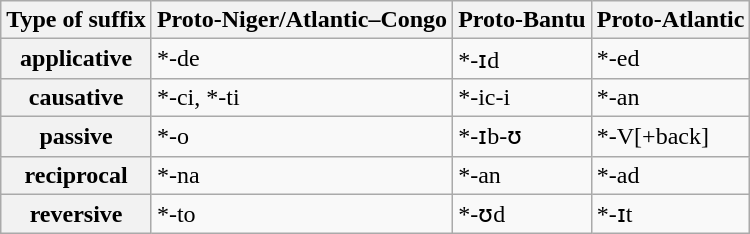<table class="wikitable sortable">
<tr>
<th>Type of suffix</th>
<th>Proto-Niger/Atlantic–Congo</th>
<th>Proto-Bantu</th>
<th>Proto-Atlantic</th>
</tr>
<tr>
<th>applicative</th>
<td>*-de</td>
<td>*-ɪd</td>
<td>*-ed</td>
</tr>
<tr>
<th>causative</th>
<td>*-ci, *-ti</td>
<td>*-ic-i</td>
<td>*-an</td>
</tr>
<tr>
<th>passive</th>
<td>*-o</td>
<td>*-ɪb-ʊ</td>
<td>*-V[+back]</td>
</tr>
<tr>
<th>reciprocal</th>
<td>*-na</td>
<td>*-an</td>
<td>*-ad</td>
</tr>
<tr>
<th>reversive</th>
<td>*-to</td>
<td>*-ʊd</td>
<td>*-ɪt</td>
</tr>
</table>
